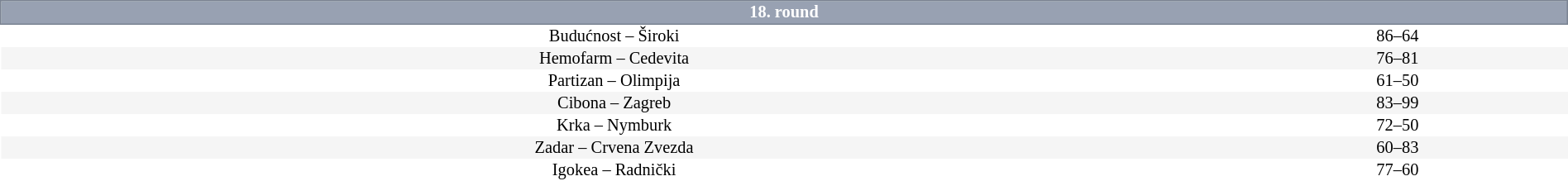<table border=0 cellspacing=0 cellpadding=1em style="font-size: 85%; border-collapse: collapse;" width=100%>
<tr>
<td colspan=5 bgcolor=#98A1B2 style="border:1px solid #7A8392; text-align:center; color:#FFFFFF;"><strong>18. round</strong></td>
</tr>
<tr align=center bgcolor=#FFFFFF>
<td>Budućnost – Široki</td>
<td>86–64</td>
</tr>
<tr align=center bgcolor=#f5f5f5>
<td>Hemofarm – Cedevita</td>
<td>76–81</td>
</tr>
<tr align=center bgcolor=#FFFFFF>
<td>Partizan – Olimpija</td>
<td>61–50</td>
</tr>
<tr align=center bgcolor=#f5f5f5>
<td>Cibona – Zagreb</td>
<td>83–99</td>
</tr>
<tr align=center bgcolor=#FFFFFF>
<td>Krka – Nymburk</td>
<td>72–50</td>
</tr>
<tr align=center bgcolor=#f5f5f5>
<td>Zadar – Crvena Zvezda</td>
<td>60–83</td>
</tr>
<tr align=center bgcolor=#FFFFFF>
<td>Igokea – Radnički</td>
<td>77–60</td>
</tr>
</table>
